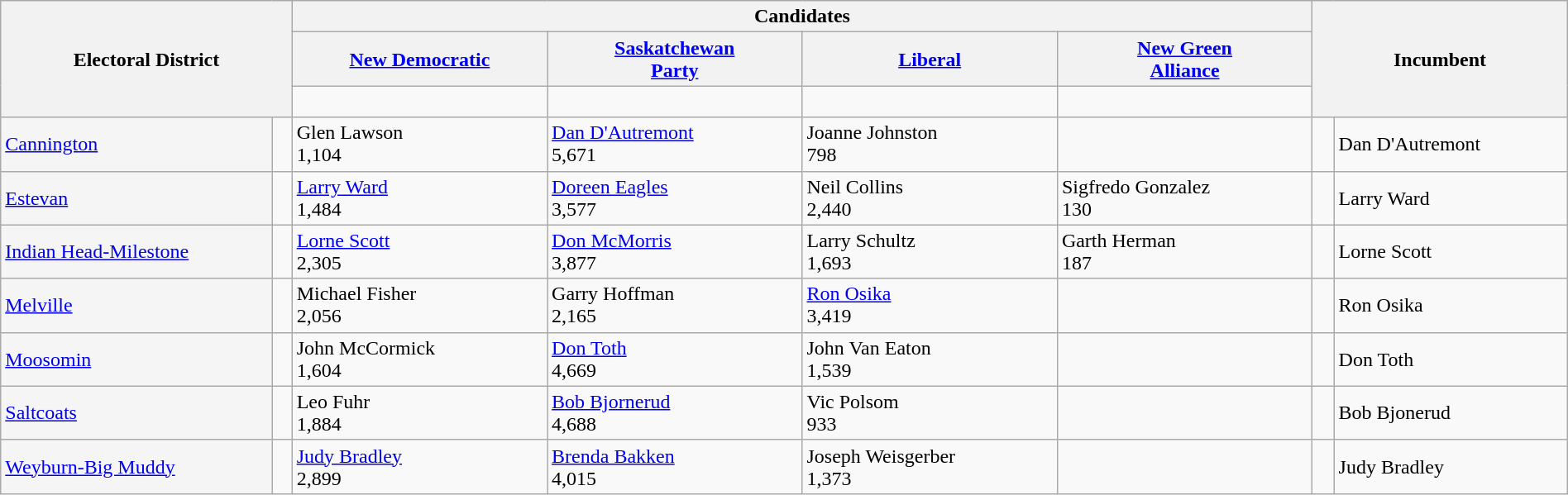<table class="wikitable" style="width:100%">
<tr>
<th style="width:16%;" rowspan=3 colspan=2>Electoral District</th>
<th colspan=4>Candidates</th>
<th style="width:14%;" rowspan=3 colspan=2>Incumbent</th>
</tr>
<tr>
<th width=14%><a href='#'>New Democratic</a></th>
<th width=14%><a href='#'>Saskatchewan<br>Party</a></th>
<th width=14%><a href='#'>Liberal</a></th>
<th width=14%><a href='#'>New Green<br>Alliance</a></th>
</tr>
<tr>
<td width=14% > </td>
<td width=14% > </td>
<td width=14% > </td>
<td width=14% > </td>
</tr>
<tr>
<td bgcolor=whitesmoke><a href='#'>Cannington</a></td>
<td> </td>
<td>Glen Lawson<br>1,104</td>
<td><a href='#'>Dan D'Autremont</a><br>5,671</td>
<td>Joanne Johnston<br>798</td>
<td></td>
<td> </td>
<td>Dan D'Autremont</td>
</tr>
<tr>
<td bgcolor=whitesmoke><a href='#'>Estevan</a></td>
<td> </td>
<td><a href='#'>Larry Ward</a><br>1,484</td>
<td><a href='#'>Doreen Eagles</a><br>3,577</td>
<td>Neil Collins<br>2,440</td>
<td>Sigfredo Gonzalez<br>130</td>
<td> </td>
<td>Larry Ward</td>
</tr>
<tr>
<td bgcolor=whitesmoke><a href='#'>Indian Head-Milestone</a></td>
<td> </td>
<td><a href='#'>Lorne Scott</a><br>2,305</td>
<td><a href='#'>Don McMorris</a><br>3,877</td>
<td>Larry Schultz<br>1,693</td>
<td>Garth Herman<br>187</td>
<td> </td>
<td>Lorne Scott</td>
</tr>
<tr>
<td bgcolor=whitesmoke><a href='#'>Melville</a></td>
<td> </td>
<td>Michael Fisher<br>2,056</td>
<td>Garry Hoffman<br>2,165</td>
<td><a href='#'>Ron Osika</a><br>3,419</td>
<td></td>
<td> </td>
<td>Ron Osika</td>
</tr>
<tr>
<td bgcolor=whitesmoke><a href='#'>Moosomin</a></td>
<td> </td>
<td>John McCormick<br>1,604</td>
<td><a href='#'>Don Toth</a> <br>4,669</td>
<td>John Van Eaton<br>1,539</td>
<td></td>
<td> </td>
<td>Don Toth</td>
</tr>
<tr>
<td bgcolor=whitesmoke><a href='#'>Saltcoats</a></td>
<td> </td>
<td>Leo Fuhr<br>1,884</td>
<td><a href='#'>Bob Bjornerud</a> <br>4,688</td>
<td>Vic Polsom<br>933</td>
<td></td>
<td> </td>
<td>Bob Bjonerud</td>
</tr>
<tr>
<td bgcolor=whitesmoke><a href='#'>Weyburn-Big Muddy</a></td>
<td> </td>
<td><a href='#'>Judy Bradley</a><br>2,899</td>
<td><a href='#'>Brenda Bakken</a> <br>4,015</td>
<td>Joseph Weisgerber<br>1,373</td>
<td></td>
<td> </td>
<td>Judy Bradley</td>
</tr>
</table>
